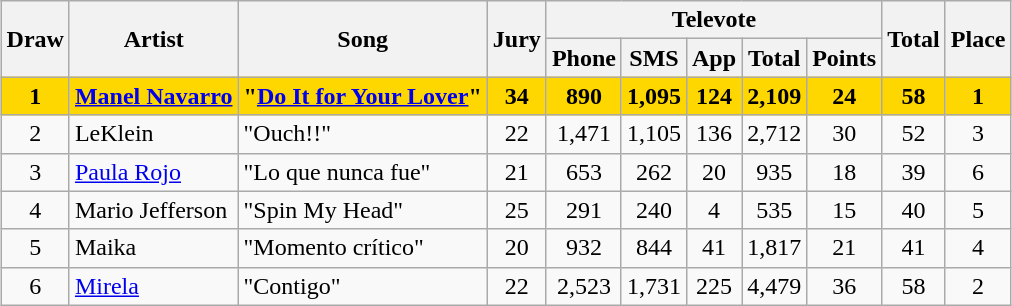<table class="sortable wikitable" style="margin: 1em auto 1em auto; text-align:center">
<tr>
<th rowspan="2">Draw</th>
<th rowspan="2">Artist</th>
<th rowspan="2">Song</th>
<th rowspan="2">Jury</th>
<th colspan="5">Televote</th>
<th rowspan="2">Total</th>
<th rowspan="2">Place</th>
</tr>
<tr>
<th>Phone</th>
<th>SMS</th>
<th>App</th>
<th>Total</th>
<th>Points</th>
</tr>
<tr style="font-weight: bold; background:gold;">
<td>1</td>
<td align="left"><a href='#'>Manel Navarro</a></td>
<td align="left">"<a href='#'>Do It for Your Lover</a>"</td>
<td>34</td>
<td>890</td>
<td>1,095</td>
<td>124</td>
<td>2,109</td>
<td>24</td>
<td>58</td>
<td>1</td>
</tr>
<tr>
<td>2</td>
<td align="left">LeKlein</td>
<td align="left">"Ouch!!"</td>
<td>22</td>
<td>1,471</td>
<td>1,105</td>
<td>136</td>
<td>2,712</td>
<td>30</td>
<td>52</td>
<td>3</td>
</tr>
<tr>
<td>3</td>
<td align="left"><a href='#'>Paula Rojo</a></td>
<td align="left">"Lo que nunca fue"</td>
<td>21</td>
<td>653</td>
<td>262</td>
<td>20</td>
<td>935</td>
<td>18</td>
<td>39</td>
<td>6</td>
</tr>
<tr>
<td>4</td>
<td align="left">Mario Jefferson</td>
<td align="left">"Spin My Head"</td>
<td>25</td>
<td>291</td>
<td>240</td>
<td>4</td>
<td>535</td>
<td>15</td>
<td>40</td>
<td>5</td>
</tr>
<tr>
<td>5</td>
<td align="left">Maika</td>
<td align="left">"Momento crítico"</td>
<td>20</td>
<td>932</td>
<td>844</td>
<td>41</td>
<td>1,817</td>
<td>21</td>
<td>41</td>
<td>4</td>
</tr>
<tr>
<td>6</td>
<td align="left"><a href='#'>Mirela</a></td>
<td align="left">"Contigo"</td>
<td>22</td>
<td>2,523</td>
<td>1,731</td>
<td>225</td>
<td>4,479</td>
<td>36</td>
<td>58</td>
<td>2</td>
</tr>
</table>
